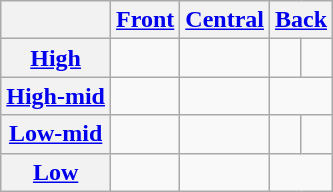<table class="wikitable" style="text-align:center">
<tr>
<th></th>
<th><a href='#'>Front</a></th>
<th><a href='#'>Central</a></th>
<th colspan="2"><a href='#'>Back</a></th>
</tr>
<tr>
<th><a href='#'>High</a></th>
<td align="center"></td>
<td></td>
<td></td>
<td align="center"></td>
</tr>
<tr>
<th><a href='#'>High-mid</a></th>
<td></td>
<td></td>
<td colspan="2"></td>
</tr>
<tr>
<th><a href='#'>Low-mid</a></th>
<td align="center"></td>
<td></td>
<td></td>
<td align="center"></td>
</tr>
<tr>
<th><a href='#'>Low</a></th>
<td></td>
<td align="center"></td>
<td colspan="2"></td>
</tr>
</table>
